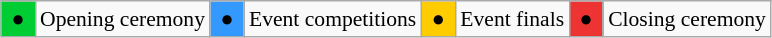<table class="wikitable" style="margin:0.5em auto; font-size:90%;position:relative;">
<tr>
<td bgcolor=#00cc33 align=center> ● </td>
<td>Opening ceremony</td>
<td bgcolor=#3399ff align=center> ● </td>
<td>Event competitions</td>
<td bgcolor=#ffcc00 align=center> ● </td>
<td>Event finals</td>
<td bgcolor=#ee3333> ● </td>
<td>Closing ceremony</td>
</tr>
</table>
